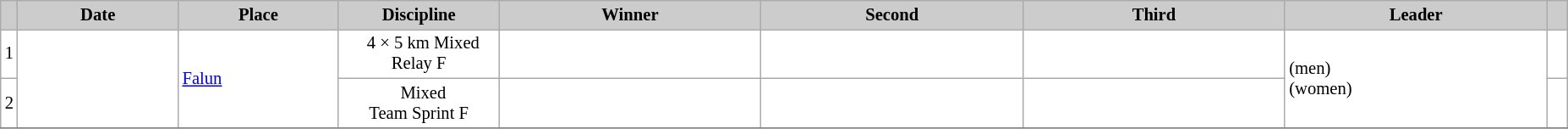<table class="wikitable plainrowheaders" style="background:#fff; font-size:86%; line-height:16px; border:grey solid 1px; border-collapse:collapse;">
<tr style="background:#ccc; text-align:center;">
<th scope="col" style="background:#ccc; width=20 px;"></th>
<th scope="col" style="background:#ccc; width:120px;">Date</th>
<th scope="col" style="background:#ccc; width:120px;">Place</th>
<th scope="col" style="background:#ccc; width:120px;">Discipline</th>
<th scope="col" style="background:#ccc; width:200px;">Winner</th>
<th scope="col" style="background:#ccc; width:200px;">Second</th>
<th scope="col" style="background:#ccc; width:200px;">Third</th>
<th scope="col" style="background:#ccc; width:200px;">Leader</th>
<th scope="col" style="background:#ccc; width:10px;"></th>
</tr>
<tr>
<td align=center>1</td>
<td rowspan=2 align=right>  </td>
<td rowspan=2 align=left> <a href='#'>Falun</a></td>
<td align=center>  4 × 5 km Mixed<br> Relay F</td>
<td></td>
<td></td>
<td></td>
<td rowspan=2> (men)<br> (women)</td>
<td></td>
</tr>
<tr>
<td align=center>2</td>
<td align=center>  Mixed<br> Team Sprint F</td>
<td></td>
<td></td>
<td></td>
<td></td>
</tr>
<tr>
</tr>
</table>
